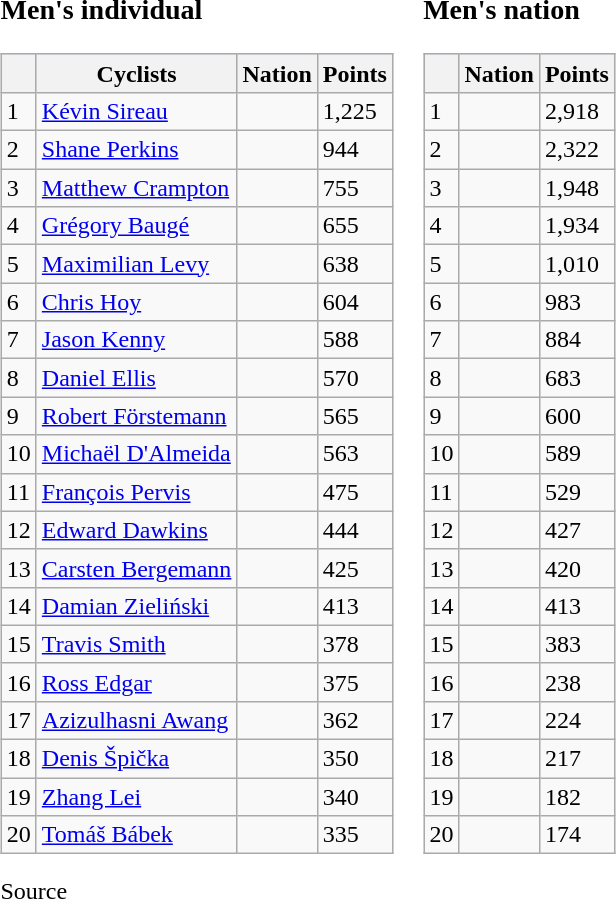<table class="vatop">
<tr valign="top">
<td><br><h3>Men's individual</h3><table class="wikitable sortable">
<tr style=background:#ccccff;>
<th></th>
<th>Cyclists</th>
<th>Nation</th>
<th>Points</th>
</tr>
<tr>
<td>1</td>
<td><a href='#'>Kévin Sireau</a></td>
<td></td>
<td>1,225</td>
</tr>
<tr>
<td>2</td>
<td><a href='#'>Shane Perkins</a></td>
<td></td>
<td>944</td>
</tr>
<tr>
<td>3</td>
<td><a href='#'>Matthew Crampton</a></td>
<td></td>
<td>755</td>
</tr>
<tr>
<td>4</td>
<td><a href='#'>Grégory Baugé</a></td>
<td></td>
<td>655</td>
</tr>
<tr>
<td>5</td>
<td><a href='#'>Maximilian Levy</a></td>
<td></td>
<td>638</td>
</tr>
<tr>
<td>6</td>
<td><a href='#'>Chris Hoy</a></td>
<td></td>
<td>604</td>
</tr>
<tr>
<td>7</td>
<td><a href='#'>Jason Kenny</a></td>
<td></td>
<td>588</td>
</tr>
<tr>
<td>8</td>
<td><a href='#'>Daniel Ellis</a></td>
<td></td>
<td>570</td>
</tr>
<tr>
<td>9</td>
<td><a href='#'>Robert Förstemann</a></td>
<td></td>
<td>565</td>
</tr>
<tr>
<td>10</td>
<td><a href='#'>Michaël D'Almeida</a></td>
<td></td>
<td>563</td>
</tr>
<tr>
<td>11</td>
<td><a href='#'>François Pervis</a></td>
<td></td>
<td>475</td>
</tr>
<tr>
<td>12</td>
<td><a href='#'>Edward Dawkins</a></td>
<td></td>
<td>444</td>
</tr>
<tr>
<td>13</td>
<td><a href='#'>Carsten Bergemann</a></td>
<td></td>
<td>425</td>
</tr>
<tr>
<td>14</td>
<td><a href='#'>Damian Zieliński</a></td>
<td></td>
<td>413</td>
</tr>
<tr>
<td>15</td>
<td><a href='#'>Travis Smith</a></td>
<td></td>
<td>378</td>
</tr>
<tr>
<td>16</td>
<td><a href='#'>Ross Edgar</a></td>
<td></td>
<td>375</td>
</tr>
<tr>
<td>17</td>
<td><a href='#'>Azizulhasni Awang</a></td>
<td></td>
<td>362</td>
</tr>
<tr>
<td>18</td>
<td><a href='#'>Denis Špička</a></td>
<td></td>
<td>350</td>
</tr>
<tr>
<td>19</td>
<td><a href='#'>Zhang Lei</a></td>
<td></td>
<td>340</td>
</tr>
<tr>
<td>20</td>
<td><a href='#'>Tomáš Bábek</a></td>
<td></td>
<td>335</td>
</tr>
</table>
Source</td>
<td><br><h3>Men's nation</h3><table class="wikitable sortable">
<tr style=background:#ccccff;>
<th></th>
<th>Nation</th>
<th>Points</th>
</tr>
<tr>
<td>1</td>
<td></td>
<td>2,918</td>
</tr>
<tr>
<td>2</td>
<td></td>
<td>2,322</td>
</tr>
<tr>
<td>3</td>
<td></td>
<td>1,948</td>
</tr>
<tr>
<td>4</td>
<td></td>
<td>1,934</td>
</tr>
<tr>
<td>5</td>
<td></td>
<td>1,010</td>
</tr>
<tr>
<td>6</td>
<td></td>
<td>983</td>
</tr>
<tr>
<td>7</td>
<td></td>
<td>884</td>
</tr>
<tr>
<td>8</td>
<td></td>
<td>683</td>
</tr>
<tr>
<td>9</td>
<td></td>
<td>600</td>
</tr>
<tr>
<td>10</td>
<td></td>
<td>589</td>
</tr>
<tr>
<td>11</td>
<td></td>
<td>529</td>
</tr>
<tr>
<td>12</td>
<td></td>
<td>427</td>
</tr>
<tr>
<td>13</td>
<td></td>
<td>420</td>
</tr>
<tr>
<td>14</td>
<td></td>
<td>413</td>
</tr>
<tr>
<td>15</td>
<td></td>
<td>383</td>
</tr>
<tr>
<td>16</td>
<td></td>
<td>238</td>
</tr>
<tr>
<td>17</td>
<td></td>
<td>224</td>
</tr>
<tr>
<td>18</td>
<td></td>
<td>217</td>
</tr>
<tr>
<td>19</td>
<td></td>
<td>182</td>
</tr>
<tr>
<td>20</td>
<td></td>
<td>174</td>
</tr>
</table>
</td>
</tr>
</table>
